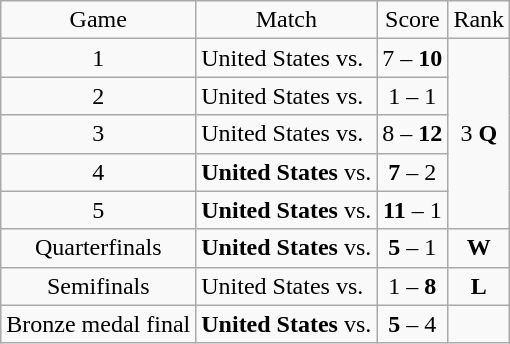<table class="wikitable">
<tr>
<td style="text-align:center;">Game</td>
<td style="text-align:center;">Match</td>
<td style="text-align:center;">Score</td>
<td style="text-align:center;">Rank</td>
</tr>
<tr>
<td style="text-align:center;">1</td>
<td>United States vs. <strong></strong></td>
<td style="text-align:center;">7 – <strong>10</strong></td>
<td rowspan="5" style="text-align:center;">3 <strong>Q</strong></td>
</tr>
<tr>
<td style="text-align:center;">2</td>
<td>United States vs. </td>
<td style="text-align:center;">1 – 1</td>
</tr>
<tr>
<td style="text-align:center;">3</td>
<td>United States vs. <strong></strong></td>
<td style="text-align:center;">8 – <strong>12</strong></td>
</tr>
<tr>
<td style="text-align:center;">4</td>
<td><strong>United States</strong> vs. </td>
<td style="text-align:center;"><strong>7</strong> – 2</td>
</tr>
<tr>
<td style="text-align:center;">5</td>
<td><strong>United States</strong> vs. </td>
<td style="text-align:center;"><strong>11</strong> – 1</td>
</tr>
<tr>
<td style="text-align:center;">Quarterfinals</td>
<td><strong>United States</strong> vs. </td>
<td style="text-align:center;"><strong>5</strong> – 1</td>
<td style="text-align:center;"><strong>W</strong></td>
</tr>
<tr>
<td style="text-align:center;">Semifinals</td>
<td>United States vs. <strong></strong></td>
<td style="text-align:center;">1 – <strong>8</strong></td>
<td style="text-align:center;"><strong>L</strong></td>
</tr>
<tr>
<td style="text-align:center;">Bronze medal final</td>
<td><strong>United States</strong> vs. </td>
<td style="text-align:center;"><strong>5</strong> – 4</td>
<td style="text-align:center;"></td>
</tr>
</table>
